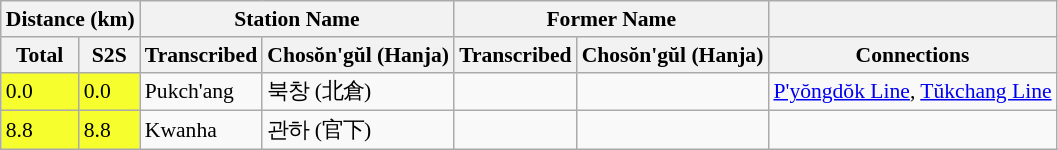<table class="wikitable" style="font-size:90%;">
<tr>
<th colspan="2">Distance (km)</th>
<th colspan="2">Station Name</th>
<th colspan="2">Former Name</th>
<th></th>
</tr>
<tr>
<th>Total</th>
<th>S2S</th>
<th>Transcribed</th>
<th>Chosŏn'gŭl (Hanja)</th>
<th>Transcribed</th>
<th>Chosŏn'gŭl (Hanja)</th>
<th>Connections</th>
</tr>
<tr>
<td bgcolor=#F7FE2E>0.0</td>
<td bgcolor=#F7FE2E>0.0</td>
<td>Pukch'ang</td>
<td>북창 (北倉)</td>
<td></td>
<td></td>
<td><a href='#'>P'yŏngdŏk Line</a>, <a href='#'>Tŭkchang Line</a></td>
</tr>
<tr>
<td bgcolor=#F7FE2E>8.8</td>
<td bgcolor=#F7FE2E>8.8</td>
<td>Kwanha</td>
<td>관하 (官下)</td>
<td></td>
<td></td>
<td></td>
</tr>
</table>
